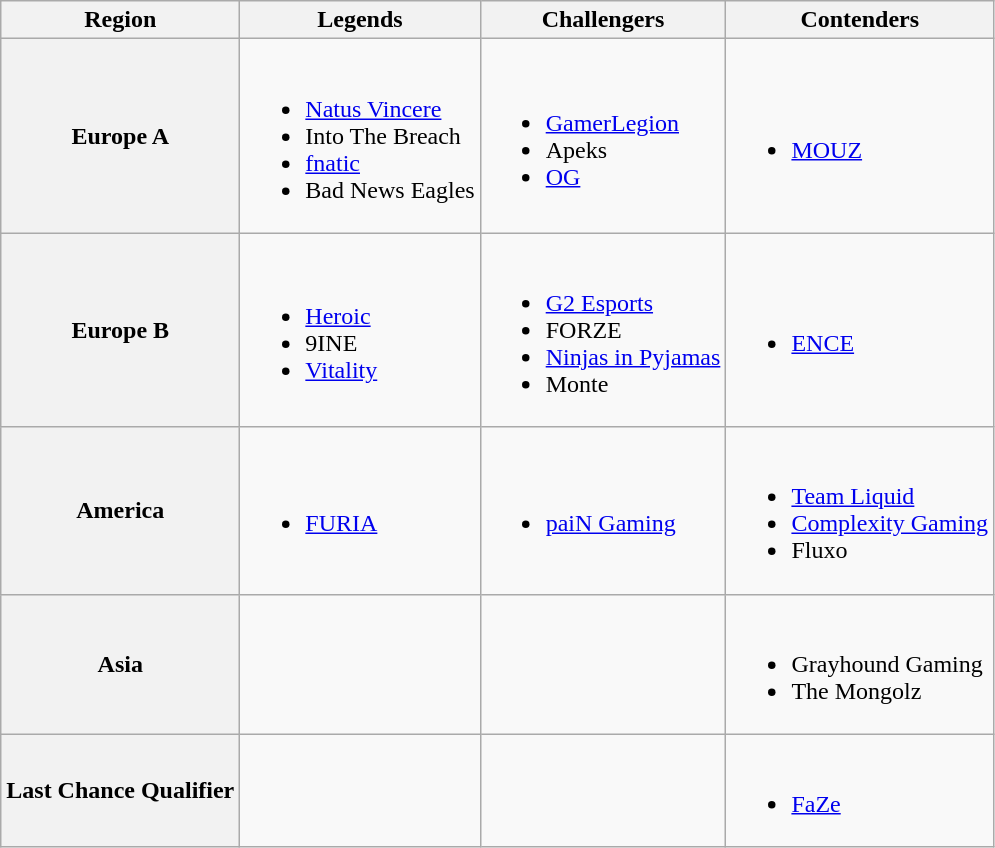<table class="wikitable" style="text-align: left;">
<tr>
<th>Region</th>
<th>Legends</th>
<th>Challengers</th>
<th>Contenders</th>
</tr>
<tr>
<th>Europe A</th>
<td><br><ul><li><a href='#'>Natus Vincere</a></li><li>Into The Breach</li><li><a href='#'>fnatic</a></li><li>Bad News Eagles</li></ul></td>
<td><br><ul><li><a href='#'>GamerLegion</a></li><li>Apeks</li><li><a href='#'>OG</a></li></ul></td>
<td><br><ul><li><a href='#'>MOUZ</a></li></ul></td>
</tr>
<tr>
<th>Europe B</th>
<td><br><ul><li><a href='#'>Heroic</a></li><li>9INE</li><li><a href='#'>Vitality</a></li></ul></td>
<td><br><ul><li><a href='#'>G2 Esports</a></li><li>FORZE</li><li><a href='#'>Ninjas in Pyjamas</a></li><li>Monte</li></ul></td>
<td><br><ul><li><a href='#'>ENCE</a></li></ul></td>
</tr>
<tr>
<th>America</th>
<td><br><ul><li><a href='#'>FURIA</a></li></ul></td>
<td><br><ul><li><a href='#'>paiN Gaming</a></li></ul></td>
<td><br><ul><li><a href='#'>Team Liquid</a></li><li><a href='#'>Complexity Gaming</a></li><li>Fluxo</li></ul></td>
</tr>
<tr>
<th>Asia</th>
<td></td>
<td></td>
<td><br><ul><li>Grayhound Gaming</li><li>The Mongolz</li></ul></td>
</tr>
<tr>
<th>Last Chance Qualifier</th>
<td></td>
<td></td>
<td><br><ul><li><a href='#'>FaZe</a></li></ul></td>
</tr>
</table>
